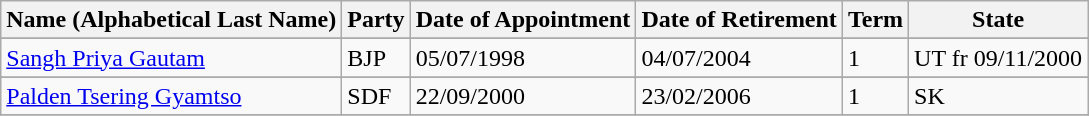<table class="wikitable sortable">
<tr>
<th>Name (Alphabetical Last Name)</th>
<th>Party</th>
<th>Date of Appointment</th>
<th>Date of Retirement</th>
<th>Term</th>
<th>State</th>
</tr>
<tr>
</tr>
<tr>
<td><a href='#'>Sangh Priya Gautam</a></td>
<td>BJP</td>
<td>05/07/1998</td>
<td>04/07/2004</td>
<td>1</td>
<td>UT fr 09/11/2000</td>
</tr>
<tr>
</tr>
<tr>
<td><a href='#'>Palden Tsering Gyamtso</a></td>
<td>SDF</td>
<td>22/09/2000</td>
<td>23/02/2006</td>
<td>1</td>
<td>SK</td>
</tr>
<tr>
</tr>
</table>
